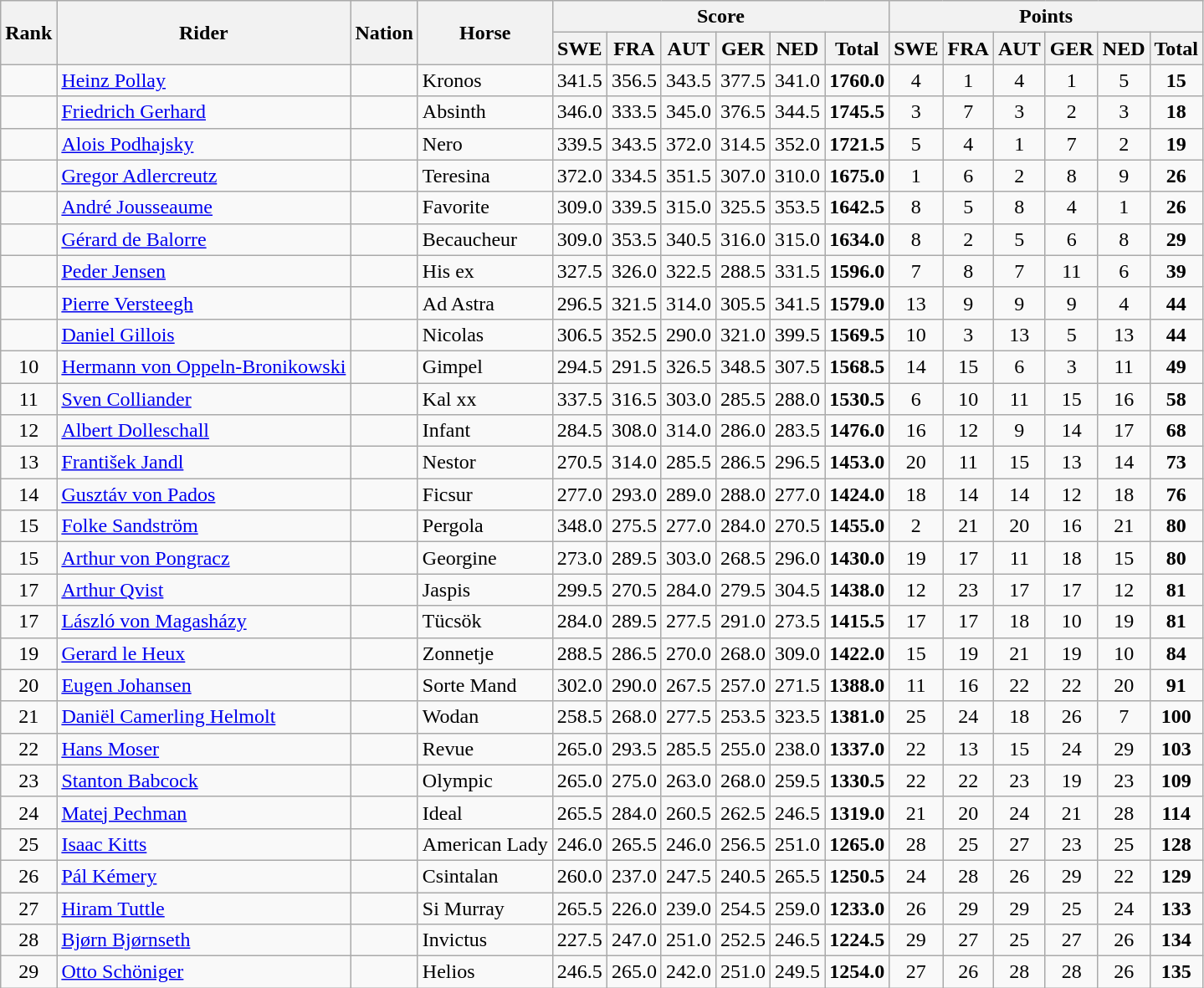<table class="wikitable sortable" style="text-align:center">
<tr>
<th rowspan=2>Rank</th>
<th rowspan=2>Rider</th>
<th rowspan=2>Nation</th>
<th rowspan=2>Horse</th>
<th colspan=6>Score</th>
<th colspan=6>Points</th>
</tr>
<tr>
<th>SWE</th>
<th>FRA</th>
<th>AUT</th>
<th>GER</th>
<th>NED</th>
<th>Total</th>
<th>SWE</th>
<th>FRA</th>
<th>AUT</th>
<th>GER</th>
<th>NED</th>
<th>Total</th>
</tr>
<tr>
<td></td>
<td align=left><a href='#'>Heinz Pollay</a></td>
<td align=left></td>
<td align=left>Kronos</td>
<td>341.5</td>
<td>356.5</td>
<td>343.5</td>
<td>377.5</td>
<td>341.0</td>
<td><strong>1760.0</strong></td>
<td>4</td>
<td>1</td>
<td>4</td>
<td>1</td>
<td>5</td>
<td><strong>15</strong></td>
</tr>
<tr>
<td></td>
<td align=left><a href='#'>Friedrich Gerhard</a></td>
<td align=left></td>
<td align=left>Absinth</td>
<td>346.0</td>
<td>333.5</td>
<td>345.0</td>
<td>376.5</td>
<td>344.5</td>
<td><strong>1745.5</strong></td>
<td>3</td>
<td>7</td>
<td>3</td>
<td>2</td>
<td>3</td>
<td><strong>18</strong></td>
</tr>
<tr>
<td></td>
<td align=left><a href='#'>Alois Podhajsky</a></td>
<td align=left></td>
<td align=left>Nero</td>
<td>339.5</td>
<td>343.5</td>
<td>372.0</td>
<td>314.5</td>
<td>352.0</td>
<td><strong>1721.5</strong></td>
<td>5</td>
<td>4</td>
<td>1</td>
<td>7</td>
<td>2</td>
<td><strong>19</strong></td>
</tr>
<tr>
<td></td>
<td align=left><a href='#'>Gregor Adlercreutz</a></td>
<td align=left></td>
<td align=left>Teresina</td>
<td>372.0</td>
<td>334.5</td>
<td>351.5</td>
<td>307.0</td>
<td>310.0</td>
<td><strong>1675.0</strong></td>
<td>1</td>
<td>6</td>
<td>2</td>
<td>8</td>
<td>9</td>
<td><strong>26</strong></td>
</tr>
<tr>
<td></td>
<td align=left><a href='#'>André Jousseaume</a></td>
<td align=left></td>
<td align=left>Favorite</td>
<td>309.0</td>
<td>339.5</td>
<td>315.0</td>
<td>325.5</td>
<td>353.5</td>
<td><strong>1642.5</strong></td>
<td>8</td>
<td>5</td>
<td>8</td>
<td>4</td>
<td>1</td>
<td><strong>26</strong></td>
</tr>
<tr>
<td></td>
<td align=left><a href='#'>Gérard de Balorre</a></td>
<td align=left></td>
<td align=left>Becaucheur</td>
<td>309.0</td>
<td>353.5</td>
<td>340.5</td>
<td>316.0</td>
<td>315.0</td>
<td><strong>1634.0</strong></td>
<td>8</td>
<td>2</td>
<td>5</td>
<td>6</td>
<td>8</td>
<td><strong>29</strong></td>
</tr>
<tr>
<td></td>
<td align=left><a href='#'>Peder Jensen</a></td>
<td align=left></td>
<td align=left>His ex</td>
<td>327.5</td>
<td>326.0</td>
<td>322.5</td>
<td>288.5</td>
<td>331.5</td>
<td><strong>1596.0</strong></td>
<td>7</td>
<td>8</td>
<td>7</td>
<td>11</td>
<td>6</td>
<td><strong>39</strong></td>
</tr>
<tr>
<td></td>
<td align=left><a href='#'>Pierre Versteegh</a></td>
<td align=left></td>
<td align=left>Ad Astra</td>
<td>296.5</td>
<td>321.5</td>
<td>314.0</td>
<td>305.5</td>
<td>341.5</td>
<td><strong>1579.0</strong></td>
<td>13</td>
<td>9</td>
<td>9</td>
<td>9</td>
<td>4</td>
<td><strong>44</strong></td>
</tr>
<tr>
<td></td>
<td align=left><a href='#'>Daniel Gillois</a></td>
<td align=left></td>
<td align=left>Nicolas</td>
<td>306.5</td>
<td>352.5</td>
<td>290.0</td>
<td>321.0</td>
<td>399.5</td>
<td><strong>1569.5</strong></td>
<td>10</td>
<td>3</td>
<td>13</td>
<td>5</td>
<td>13</td>
<td><strong>44</strong></td>
</tr>
<tr>
<td>10</td>
<td align=left><a href='#'>Hermann von Oppeln-Bronikowski</a></td>
<td align=left></td>
<td align=left>Gimpel</td>
<td>294.5</td>
<td>291.5</td>
<td>326.5</td>
<td>348.5</td>
<td>307.5</td>
<td><strong>1568.5</strong></td>
<td>14</td>
<td>15</td>
<td>6</td>
<td>3</td>
<td>11</td>
<td><strong>49</strong></td>
</tr>
<tr>
<td>11</td>
<td align=left><a href='#'>Sven Colliander</a></td>
<td align=left></td>
<td align=left>Kal xx</td>
<td>337.5</td>
<td>316.5</td>
<td>303.0</td>
<td>285.5</td>
<td>288.0</td>
<td><strong>1530.5</strong></td>
<td>6</td>
<td>10</td>
<td>11</td>
<td>15</td>
<td>16</td>
<td><strong>58</strong></td>
</tr>
<tr>
<td>12</td>
<td align=left><a href='#'>Albert Dolleschall</a></td>
<td align=left></td>
<td align=left>Infant</td>
<td>284.5</td>
<td>308.0</td>
<td>314.0</td>
<td>286.0</td>
<td>283.5</td>
<td><strong>1476.0</strong></td>
<td>16</td>
<td>12</td>
<td>9</td>
<td>14</td>
<td>17</td>
<td><strong>68</strong></td>
</tr>
<tr>
<td>13</td>
<td align=left><a href='#'>František Jandl</a></td>
<td align=left></td>
<td align=left>Nestor</td>
<td>270.5</td>
<td>314.0</td>
<td>285.5</td>
<td>286.5</td>
<td>296.5</td>
<td><strong>1453.0</strong></td>
<td>20</td>
<td>11</td>
<td>15</td>
<td>13</td>
<td>14</td>
<td><strong>73</strong></td>
</tr>
<tr>
<td>14</td>
<td align=left><a href='#'>Gusztáv von Pados</a></td>
<td align=left></td>
<td align=left>Ficsur</td>
<td>277.0</td>
<td>293.0</td>
<td>289.0</td>
<td>288.0</td>
<td>277.0</td>
<td><strong>1424.0</strong></td>
<td>18</td>
<td>14</td>
<td>14</td>
<td>12</td>
<td>18</td>
<td><strong>76</strong></td>
</tr>
<tr>
<td>15</td>
<td align=left><a href='#'>Folke Sandström</a></td>
<td align=left></td>
<td align=left>Pergola</td>
<td>348.0</td>
<td>275.5</td>
<td>277.0</td>
<td>284.0</td>
<td>270.5</td>
<td><strong>1455.0</strong></td>
<td>2</td>
<td>21</td>
<td>20</td>
<td>16</td>
<td>21</td>
<td><strong>80</strong></td>
</tr>
<tr>
<td>15</td>
<td align=left><a href='#'>Arthur von Pongracz</a></td>
<td align=left></td>
<td align=left>Georgine</td>
<td>273.0</td>
<td>289.5</td>
<td>303.0</td>
<td>268.5</td>
<td>296.0</td>
<td><strong>1430.0</strong></td>
<td>19</td>
<td>17</td>
<td>11</td>
<td>18</td>
<td>15</td>
<td><strong>80</strong></td>
</tr>
<tr>
<td>17</td>
<td align=left><a href='#'>Arthur Qvist</a></td>
<td align=left></td>
<td align=left>Jaspis</td>
<td>299.5</td>
<td>270.5</td>
<td>284.0</td>
<td>279.5</td>
<td>304.5</td>
<td><strong>1438.0</strong></td>
<td>12</td>
<td>23</td>
<td>17</td>
<td>17</td>
<td>12</td>
<td><strong>81</strong></td>
</tr>
<tr>
<td>17</td>
<td align=left><a href='#'>László von Magasházy</a></td>
<td align=left></td>
<td align=left>Tücsök</td>
<td>284.0</td>
<td>289.5</td>
<td>277.5</td>
<td>291.0</td>
<td>273.5</td>
<td><strong>1415.5</strong></td>
<td>17</td>
<td>17</td>
<td>18</td>
<td>10</td>
<td>19</td>
<td><strong>81</strong></td>
</tr>
<tr>
<td>19</td>
<td align=left><a href='#'>Gerard le Heux</a></td>
<td align=left></td>
<td align=left>Zonnetje</td>
<td>288.5</td>
<td>286.5</td>
<td>270.0</td>
<td>268.0</td>
<td>309.0</td>
<td><strong>1422.0</strong></td>
<td>15</td>
<td>19</td>
<td>21</td>
<td>19</td>
<td>10</td>
<td><strong>84</strong></td>
</tr>
<tr>
<td>20</td>
<td align=left><a href='#'>Eugen Johansen</a></td>
<td align=left></td>
<td align=left>Sorte Mand</td>
<td>302.0</td>
<td>290.0</td>
<td>267.5</td>
<td>257.0</td>
<td>271.5</td>
<td><strong>1388.0</strong></td>
<td>11</td>
<td>16</td>
<td>22</td>
<td>22</td>
<td>20</td>
<td><strong>91</strong></td>
</tr>
<tr>
<td>21</td>
<td align=left><a href='#'>Daniël Camerling Helmolt</a></td>
<td align=left></td>
<td align=left>Wodan</td>
<td>258.5</td>
<td>268.0</td>
<td>277.5</td>
<td>253.5</td>
<td>323.5</td>
<td><strong>1381.0</strong></td>
<td>25</td>
<td>24</td>
<td>18</td>
<td>26</td>
<td>7</td>
<td><strong>100</strong></td>
</tr>
<tr>
<td>22</td>
<td align=left><a href='#'>Hans Moser</a></td>
<td align=left></td>
<td align=left>Revue</td>
<td>265.0</td>
<td>293.5</td>
<td>285.5</td>
<td>255.0</td>
<td>238.0</td>
<td><strong>1337.0</strong></td>
<td>22</td>
<td>13</td>
<td>15</td>
<td>24</td>
<td>29</td>
<td><strong>103</strong></td>
</tr>
<tr>
<td>23</td>
<td align=left><a href='#'>Stanton Babcock</a></td>
<td align=left></td>
<td align=left>Olympic</td>
<td>265.0</td>
<td>275.0</td>
<td>263.0</td>
<td>268.0</td>
<td>259.5</td>
<td><strong>1330.5</strong></td>
<td>22</td>
<td>22</td>
<td>23</td>
<td>19</td>
<td>23</td>
<td><strong>109</strong></td>
</tr>
<tr>
<td>24</td>
<td align=left><a href='#'>Matej Pechman</a></td>
<td align=left></td>
<td align=left>Ideal</td>
<td>265.5</td>
<td>284.0</td>
<td>260.5</td>
<td>262.5</td>
<td>246.5</td>
<td><strong>1319.0</strong></td>
<td>21</td>
<td>20</td>
<td>24</td>
<td>21</td>
<td>28</td>
<td><strong>114</strong></td>
</tr>
<tr>
<td>25</td>
<td align=left><a href='#'>Isaac Kitts</a></td>
<td align=left></td>
<td align=left>American Lady</td>
<td>246.0</td>
<td>265.5</td>
<td>246.0</td>
<td>256.5</td>
<td>251.0</td>
<td><strong>1265.0</strong></td>
<td>28</td>
<td>25</td>
<td>27</td>
<td>23</td>
<td>25</td>
<td><strong>128</strong></td>
</tr>
<tr>
<td>26</td>
<td align=left><a href='#'>Pál Kémery</a></td>
<td align=left></td>
<td align=left>Csintalan</td>
<td>260.0</td>
<td>237.0</td>
<td>247.5</td>
<td>240.5</td>
<td>265.5</td>
<td><strong>1250.5</strong></td>
<td>24</td>
<td>28</td>
<td>26</td>
<td>29</td>
<td>22</td>
<td><strong>129</strong></td>
</tr>
<tr>
<td>27</td>
<td align=left><a href='#'>Hiram Tuttle</a></td>
<td align=left></td>
<td align=left>Si Murray</td>
<td>265.5</td>
<td>226.0</td>
<td>239.0</td>
<td>254.5</td>
<td>259.0</td>
<td><strong>1233.0</strong></td>
<td>26</td>
<td>29</td>
<td>29</td>
<td>25</td>
<td>24</td>
<td><strong>133</strong></td>
</tr>
<tr>
<td>28</td>
<td align=left><a href='#'>Bjørn Bjørnseth</a></td>
<td align=left></td>
<td align=left>Invictus</td>
<td>227.5</td>
<td>247.0</td>
<td>251.0</td>
<td>252.5</td>
<td>246.5</td>
<td><strong>1224.5</strong></td>
<td>29</td>
<td>27</td>
<td>25</td>
<td>27</td>
<td>26</td>
<td><strong>134</strong></td>
</tr>
<tr>
<td>29</td>
<td align=left><a href='#'>Otto Schöniger</a></td>
<td align=left></td>
<td align=left>Helios</td>
<td>246.5</td>
<td>265.0</td>
<td>242.0</td>
<td>251.0</td>
<td>249.5</td>
<td><strong>1254.0</strong></td>
<td>27</td>
<td>26</td>
<td>28</td>
<td>28</td>
<td>26</td>
<td><strong>135</strong></td>
</tr>
</table>
